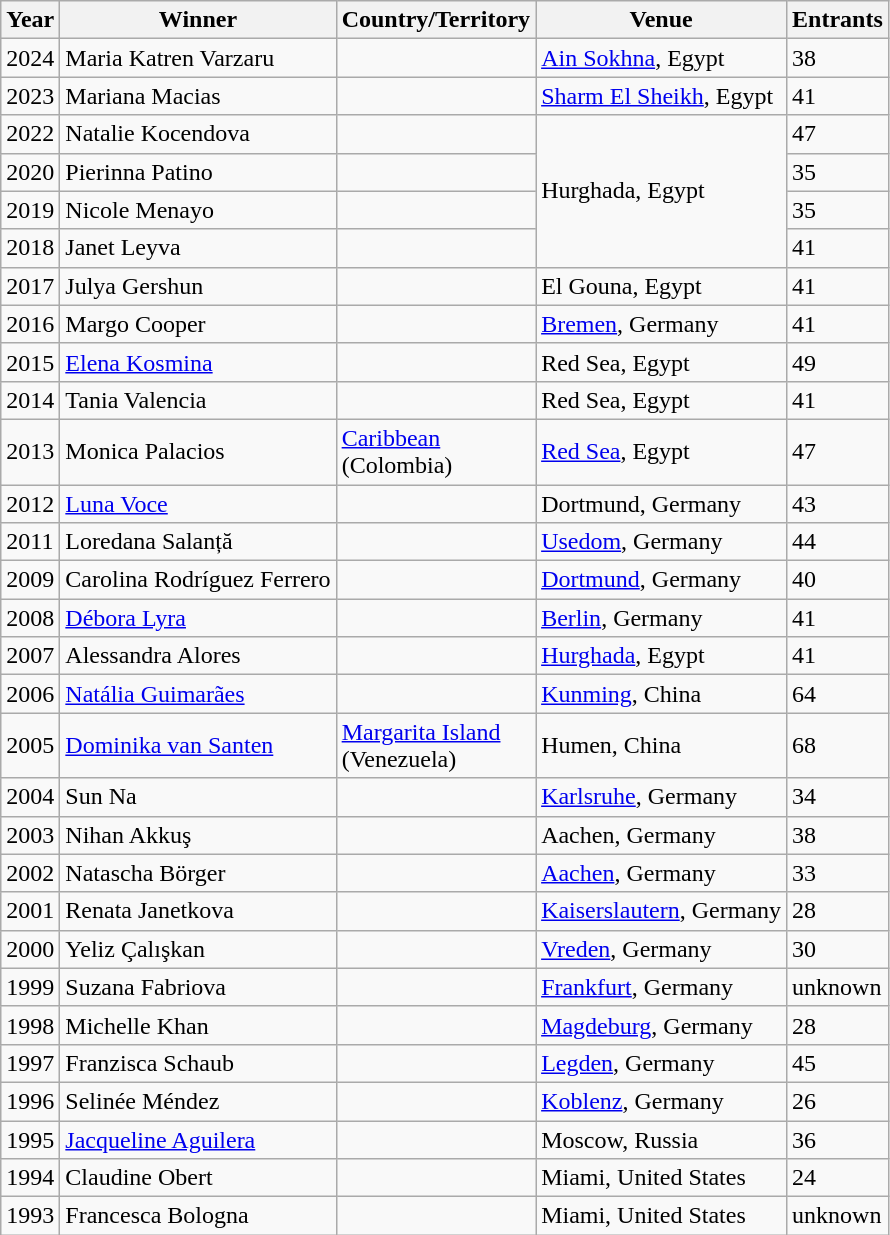<table class="wikitable">
<tr>
<th>Year</th>
<th>Winner</th>
<th>Country/Territory</th>
<th>Venue</th>
<th>Entrants</th>
</tr>
<tr>
<td>2024</td>
<td>Maria Katren Varzaru</td>
<td></td>
<td><a href='#'>Ain Sokhna</a>, Egypt</td>
<td>38</td>
</tr>
<tr>
<td>2023</td>
<td>Mariana Macias</td>
<td></td>
<td><a href='#'>Sharm El Sheikh</a>, Egypt</td>
<td>41</td>
</tr>
<tr>
<td>2022</td>
<td>Natalie Kocendova</td>
<td></td>
<td rowspan="4">Hurghada, Egypt</td>
<td>47</td>
</tr>
<tr>
<td>2020</td>
<td>Pierinna Patino</td>
<td></td>
<td>35</td>
</tr>
<tr>
<td>2019</td>
<td>Nicole Menayo</td>
<td></td>
<td>35</td>
</tr>
<tr>
<td>2018</td>
<td>Janet Leyva</td>
<td></td>
<td>41</td>
</tr>
<tr>
<td>2017</td>
<td>Julya Gershun</td>
<td></td>
<td>El Gouna, Egypt</td>
<td>41</td>
</tr>
<tr>
<td>2016</td>
<td>Margo Cooper </td>
<td></td>
<td><a href='#'>Bremen</a>, Germany</td>
<td>41</td>
</tr>
<tr>
<td>2015</td>
<td><a href='#'>Elena Kosmina</a></td>
<td></td>
<td>Red Sea, Egypt</td>
<td>49</td>
</tr>
<tr>
<td>2014</td>
<td>Tania Valencia </td>
<td></td>
<td>Red Sea, Egypt</td>
<td>41</td>
</tr>
<tr>
<td>2013</td>
<td>Monica Palacios</td>
<td> <a href='#'>Caribbean</a> <br>(Colombia)</td>
<td><a href='#'>Red Sea</a>, Egypt</td>
<td>47</td>
</tr>
<tr>
<td>2012</td>
<td><a href='#'>Luna Voce</a></td>
<td></td>
<td>Dortmund, Germany</td>
<td>43</td>
</tr>
<tr>
<td>2011</td>
<td>Loredana Salanță</td>
<td></td>
<td><a href='#'>Usedom</a>, Germany</td>
<td>44</td>
</tr>
<tr>
<td>2009</td>
<td>Carolina Rodríguez Ferrero</td>
<td></td>
<td><a href='#'>Dortmund</a>, Germany</td>
<td>40</td>
</tr>
<tr>
<td>2008</td>
<td><a href='#'>Débora Lyra</a></td>
<td></td>
<td><a href='#'>Berlin</a>, Germany</td>
<td>41</td>
</tr>
<tr>
<td>2007</td>
<td>Alessandra Alores</td>
<td></td>
<td><a href='#'>Hurghada</a>, Egypt</td>
<td>41</td>
</tr>
<tr>
<td>2006</td>
<td><a href='#'>Natália Guimarães</a></td>
<td></td>
<td><a href='#'>Kunming</a>, China</td>
<td>64</td>
</tr>
<tr>
<td>2005</td>
<td><a href='#'>Dominika van Santen</a></td>
<td> <a href='#'>Margarita Island</a> <br> (Venezuela)</td>
<td>Humen, China</td>
<td>68</td>
</tr>
<tr>
<td>2004</td>
<td>Sun Na</td>
<td></td>
<td><a href='#'>Karlsruhe</a>, Germany</td>
<td>34</td>
</tr>
<tr>
<td>2003</td>
<td>Nihan Akkuş</td>
<td></td>
<td>Aachen, Germany</td>
<td>38</td>
</tr>
<tr>
<td>2002</td>
<td>Natascha Börger</td>
<td></td>
<td><a href='#'>Aachen</a>, Germany</td>
<td>33</td>
</tr>
<tr>
<td>2001</td>
<td>Renata Janetkova</td>
<td></td>
<td><a href='#'>Kaiserslautern</a>, Germany</td>
<td>28</td>
</tr>
<tr>
<td>2000</td>
<td>Yeliz Çalışkan</td>
<td></td>
<td><a href='#'>Vreden</a>, Germany</td>
<td>30</td>
</tr>
<tr>
<td>1999</td>
<td>Suzana Fabriova</td>
<td></td>
<td><a href='#'>Frankfurt</a>, Germany</td>
<td>unknown</td>
</tr>
<tr>
<td>1998</td>
<td>Michelle Khan</td>
<td></td>
<td><a href='#'>Magdeburg</a>, Germany</td>
<td>28</td>
</tr>
<tr>
<td>1997</td>
<td>Franzisca Schaub</td>
<td></td>
<td><a href='#'>Legden</a>, Germany</td>
<td>45</td>
</tr>
<tr>
<td>1996</td>
<td>Selinée Méndez</td>
<td></td>
<td><a href='#'>Koblenz</a>, Germany</td>
<td>26</td>
</tr>
<tr>
<td>1995</td>
<td><a href='#'>Jacqueline Aguilera</a></td>
<td></td>
<td>Moscow, Russia</td>
<td>36</td>
</tr>
<tr>
<td>1994</td>
<td>Claudine Obert</td>
<td></td>
<td>Miami, United States</td>
<td>24</td>
</tr>
<tr>
<td>1993</td>
<td>Francesca Bologna</td>
<td></td>
<td>Miami, United States</td>
<td>unknown</td>
</tr>
</table>
